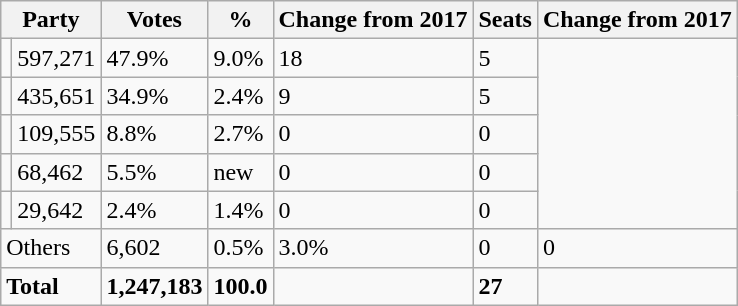<table class="wikitable">
<tr>
<th colspan=2>Party</th>
<th>Votes</th>
<th>%</th>
<th>Change from 2017</th>
<th>Seats</th>
<th>Change from 2017</th>
</tr>
<tr>
<td></td>
<td>597,271</td>
<td>47.9%</td>
<td>9.0%</td>
<td>18</td>
<td>5</td>
</tr>
<tr>
<td></td>
<td>435,651</td>
<td>34.9%</td>
<td>2.4%</td>
<td>9</td>
<td>5</td>
</tr>
<tr>
<td></td>
<td>109,555</td>
<td>8.8%</td>
<td>2.7%</td>
<td>0</td>
<td>0</td>
</tr>
<tr>
<td></td>
<td>68,462</td>
<td>5.5%</td>
<td>new</td>
<td>0</td>
<td>0</td>
</tr>
<tr>
<td></td>
<td>29,642</td>
<td>2.4%</td>
<td>1.4%</td>
<td>0</td>
<td>0</td>
</tr>
<tr>
<td colspan=2>Others</td>
<td>6,602</td>
<td>0.5%</td>
<td>3.0%</td>
<td>0</td>
<td>0</td>
</tr>
<tr>
<td colspan=2><strong>Total</strong></td>
<td><strong>1,247,183</strong></td>
<td><strong>100.0</strong></td>
<td></td>
<td><strong>27</strong></td>
<td></td>
</tr>
</table>
